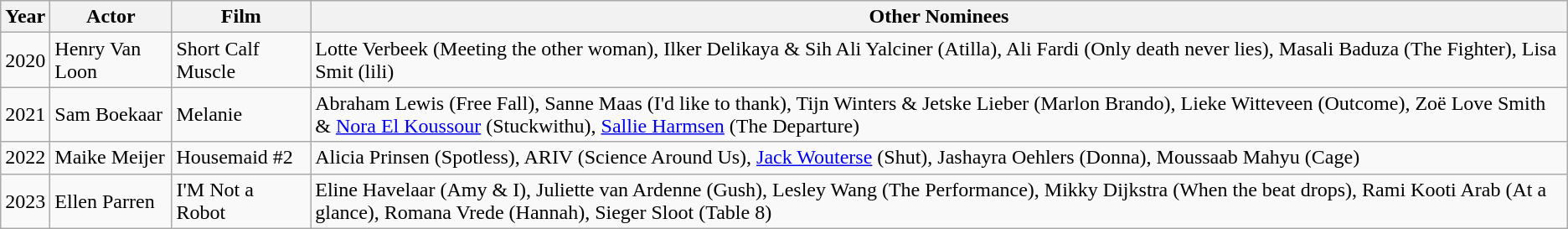<table class="wikitable">
<tr>
<th>Year</th>
<th>Actor</th>
<th>Film</th>
<th>Other Nominees</th>
</tr>
<tr>
<td>2020</td>
<td>Henry Van Loon</td>
<td>Short Calf Muscle</td>
<td>Lotte Verbeek (Meeting the other woman), Ilker Delikaya & Sih Ali Yalciner (Atilla), Ali Fardi (Only death never lies), Masali Baduza (The Fighter), Lisa Smit (lili)</td>
</tr>
<tr>
<td>2021</td>
<td>Sam Boekaar</td>
<td>Melanie</td>
<td>Abraham Lewis (Free Fall), Sanne Maas (I'd like to thank), Tijn Winters & Jetske Lieber (Marlon Brando), Lieke Witteveen (Outcome), Zoë Love Smith & <a href='#'>Nora El Koussour</a> (Stuckwithu), <a href='#'>Sallie Harmsen</a> (The Departure)</td>
</tr>
<tr>
<td>2022</td>
<td>Maike Meijer</td>
<td>Housemaid #2</td>
<td>Alicia Prinsen (Spotless), ARIV (Science Around Us), <a href='#'>Jack Wouterse</a> (Shut), Jashayra Oehlers (Donna), Moussaab Mahyu (Cage)</td>
</tr>
<tr>
<td>2023</td>
<td>Ellen Parren</td>
<td>I'M Not a Robot</td>
<td>Eline Havelaar (Amy & I), Juliette van Ardenne (Gush), Lesley Wang (The Performance), Mikky Dijkstra (When the beat drops), Rami Kooti Arab (At a glance), Romana Vrede (Hannah), Sieger Sloot (Table 8)</td>
</tr>
</table>
